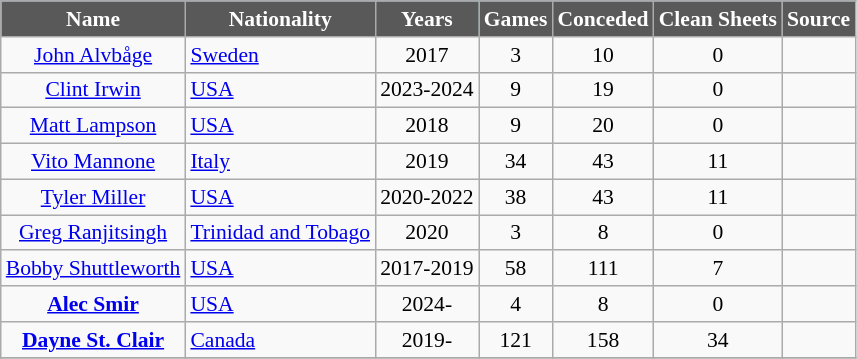<table class="wikitable sortable" style="text-align:center; font-size:90%;">
<tr bgcolor="skyblue">
<th style="background-color:#585958; color:#FFFFFF;" scope=col>Name</th>
<th style="background-color:#585958; color:#FFFFFF;" scope=col>Nationality</th>
<th style="background-color:#585958; color:#FFFFFF;" scope=col>Years</th>
<th style="background-color:#585958; color:#FFFFFF;" scope=col>Games</th>
<th style="background-color:#585958; color:#FFFFFF;" scope=col>Conceded</th>
<th style="background-color:#585958; color:#FFFFFF;" scope=col>Clean Sheets</th>
<th style="background-color:#585958; color:#FFFFFF;" scope=col>Source</th>
</tr>
<tr>
<td align="center"><a href='#'>John Alvbåge</a></td>
<td align="left"> <a href='#'>Sweden</a></td>
<td>2017</td>
<td>3 </td>
<td>10 </td>
<td>0 </td>
<td></td>
</tr>
<tr>
<td align="center"><a href='#'>Clint Irwin</a></td>
<td align="left"> <a href='#'>USA</a></td>
<td>2023-2024</td>
<td>9 </td>
<td>19 </td>
<td>0 </td>
<td></td>
</tr>
<tr>
<td align="center"><a href='#'>Matt Lampson</a></td>
<td align="left"> <a href='#'>USA</a></td>
<td>2018</td>
<td>9 </td>
<td>20 </td>
<td>0 </td>
<td></td>
</tr>
<tr>
<td align="center"><a href='#'>Vito Mannone</a></td>
<td align="left"> <a href='#'>Italy</a></td>
<td>2019</td>
<td>34 </td>
<td>43 </td>
<td>11 </td>
<td></td>
</tr>
<tr>
<td align="center"><a href='#'>Tyler Miller</a></td>
<td align="left"> <a href='#'>USA</a></td>
<td>2020-2022</td>
<td>38 </td>
<td>43 </td>
<td>11 </td>
<td></td>
</tr>
<tr>
<td align="center"><a href='#'>Greg Ranjitsingh</a></td>
<td align="left"> <a href='#'>Trinidad and Tobago</a></td>
<td>2020</td>
<td>3 </td>
<td>8 </td>
<td>0 </td>
<td></td>
</tr>
<tr>
<td align="center"><a href='#'>Bobby Shuttleworth</a></td>
<td align="left"> <a href='#'>USA</a></td>
<td>2017-2019</td>
<td>58 </td>
<td>111 </td>
<td>7 </td>
<td></td>
</tr>
<tr>
<td align="center"><strong><a href='#'>Alec Smir</a></strong></td>
<td align="left"> <a href='#'>USA</a></td>
<td>2024-</td>
<td>4 </td>
<td>8 </td>
<td>0 </td>
<td></td>
</tr>
<tr>
<td align="center"><strong><a href='#'>Dayne St. Clair</a></strong></td>
<td align="left"> <a href='#'>Canada</a></td>
<td>2019-</td>
<td>121 </td>
<td>158 </td>
<td>34 </td>
<td></td>
</tr>
<tr>
</tr>
</table>
